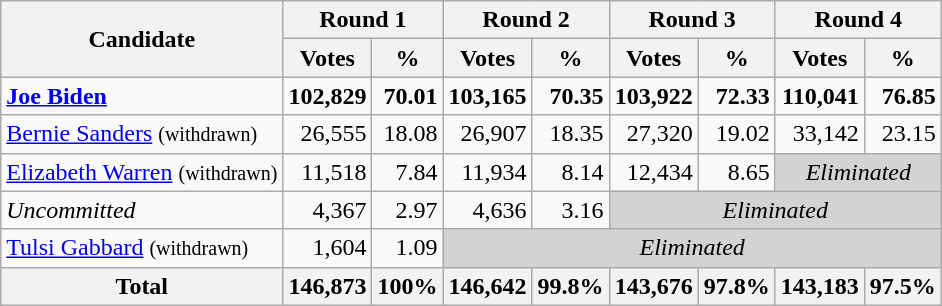<table class="wikitable sortable" style="text-align:right;">
<tr>
<th rowspan="2" style="text-align:center;">Candidate</th>
<th colspan="2">Round 1</th>
<th colspan="2">Round 2</th>
<th colspan="2">Round 3</th>
<th colspan="2">Round 4</th>
</tr>
<tr>
<th>Votes</th>
<th>%</th>
<th>Votes</th>
<th>%</th>
<th>Votes</th>
<th>%</th>
<th>Votes</th>
<th>%</th>
</tr>
<tr>
<td style="text-align:left;" data-sort-value="Biden, Joe"><strong><a href='#'>Joe Biden</a></strong></td>
<td><strong>102,829</strong></td>
<td><strong>70.01</strong></td>
<td><strong>103,165</strong></td>
<td><strong>70.35</strong></td>
<td><strong>103,922</strong></td>
<td><strong>72.33</strong></td>
<td><strong>110,041</strong></td>
<td><strong>76.85</strong></td>
</tr>
<tr>
<td style="text-align:left;" data-sort-value="Sanders, Bernie"><a href='#'>Bernie Sanders</a> <small>(withdrawn)</small></td>
<td>26,555</td>
<td>18.08</td>
<td>26,907</td>
<td>18.35</td>
<td>27,320</td>
<td>19.02</td>
<td>33,142</td>
<td>23.15</td>
</tr>
<tr>
<td style="text-align:left;" data-sort-value="Warren, Elizabeth"><a href='#'>Elizabeth Warren</a> <small>(withdrawn)</small></td>
<td>11,518</td>
<td>7.84</td>
<td>11,934</td>
<td>8.14</td>
<td>12,434</td>
<td>8.65</td>
<td colspan="2" bgcolor="lightgray" align="center"><em>Eliminated</em></td>
</tr>
<tr>
<td style="text-align:left;" data-sort-value="ZZ"><em>Uncommitted</em></td>
<td>4,367</td>
<td>2.97</td>
<td>4,636</td>
<td>3.16</td>
<td colspan="4" bgcolor="lightgray" align="center"><em>Eliminated</em></td>
</tr>
<tr>
<td style="text-align:left;" data-sort-value="Gabbard, Tulsi"><a href='#'>Tulsi Gabbard</a> <small>(withdrawn)</small></td>
<td>1,604</td>
<td>1.09</td>
<td colspan="6" bgcolor="lightgray" align="center"><em>Eliminated</em></td>
</tr>
<tr>
<th>Total</th>
<th>146,873</th>
<th>100%</th>
<th>146,642</th>
<th>99.8%</th>
<th>143,676</th>
<th>97.8%</th>
<th>143,183</th>
<th>97.5%</th>
</tr>
</table>
